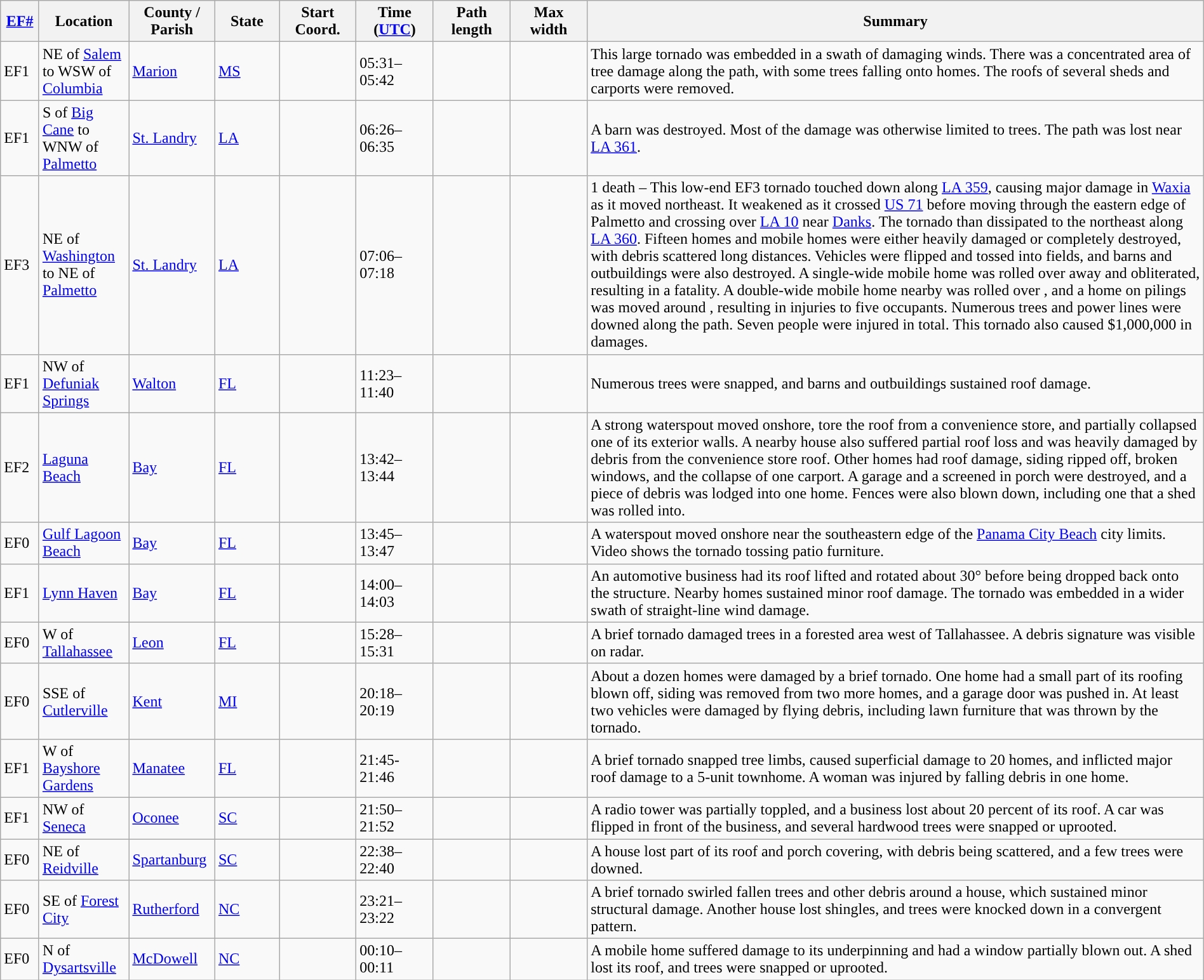<table class="wikitable sortable" style="width:100%;">
<tr>
<th scope="col"  style="width:3%; text-align:center;"><a href='#'>EF#</a></th>
<th scope="col"  style="width:7%; text-align:center;" class="unsortable">Location</th>
<th scope="col"  style="width:6%; text-align:center;" class="unsortable">County / Parish</th>
<th scope="col"  style="width:5%; text-align:center;">State</th>
<th scope="col"  style="width:6%; text-align:center;">Start Coord.</th>
<th scope="col"  style="width:6%; text-align:center;">Time (<a href='#'>UTC</a>)</th>
<th scope="col"  style="width:6%; text-align:center;">Path length</th>
<th scope="col"  style="width:6%; text-align:center;">Max width</th>
<th scope="col" class="unsortable" style="width:48%; text-align:center;">Summary</th>
</tr>
<tr>
<td>EF1</td>
<td>NE of <a href='#'>Salem</a> to WSW of <a href='#'>Columbia</a></td>
<td><a href='#'>Marion</a></td>
<td><a href='#'>MS</a></td>
<td></td>
<td>05:31–05:42</td>
<td></td>
<td></td>
<td>This large tornado was embedded in a swath of damaging winds. There was a concentrated area of tree damage along the path, with some trees falling onto homes. The roofs of several sheds and carports were removed.</td>
</tr>
<tr>
<td>EF1</td>
<td>S of <a href='#'>Big Cane</a> to WNW of <a href='#'>Palmetto</a></td>
<td><a href='#'>St. Landry</a></td>
<td><a href='#'>LA</a></td>
<td></td>
<td>06:26–06:35</td>
<td></td>
<td></td>
<td>A barn was destroyed. Most of the damage was otherwise limited to trees. The path was lost near <a href='#'>LA 361</a>.</td>
</tr>
<tr>
<td>EF3</td>
<td>NE of <a href='#'>Washington</a> to NE of <a href='#'>Palmetto</a></td>
<td><a href='#'>St. Landry</a></td>
<td><a href='#'>LA</a></td>
<td></td>
<td>07:06–07:18</td>
<td></td>
<td></td>
<td>1 death – This low-end EF3 tornado touched down along <a href='#'>LA 359</a>, causing major damage in <a href='#'>Waxia</a> as it moved northeast. It weakened as it crossed <a href='#'>US 71</a> before moving through the eastern edge of Palmetto and crossing over <a href='#'>LA 10</a> near <a href='#'>Danks</a>. The tornado than dissipated to the northeast along <a href='#'>LA 360</a>. Fifteen homes and mobile homes were either heavily damaged or completely destroyed, with debris scattered long distances. Vehicles were flipped and tossed into fields, and barns and outbuildings were also destroyed. A single-wide mobile home was rolled over  away and obliterated, resulting in a fatality. A double-wide mobile home nearby was rolled over , and a home on pilings was moved around , resulting in injuries to five occupants. Numerous trees and power lines were downed along the path. Seven people were injured in total. This tornado also caused $1,000,000 in damages.</td>
</tr>
<tr>
<td>EF1</td>
<td>NW of <a href='#'>Defuniak Springs</a></td>
<td><a href='#'>Walton</a></td>
<td><a href='#'>FL</a></td>
<td></td>
<td>11:23–11:40</td>
<td></td>
<td></td>
<td>Numerous trees were snapped, and barns and outbuildings sustained roof damage.</td>
</tr>
<tr>
<td>EF2</td>
<td><a href='#'>Laguna Beach</a></td>
<td><a href='#'>Bay</a></td>
<td><a href='#'>FL</a></td>
<td></td>
<td>13:42–13:44</td>
<td></td>
<td></td>
<td>A strong waterspout moved onshore, tore the roof from a convenience store, and partially collapsed one of its exterior walls. A nearby house also suffered partial roof loss and was heavily damaged by debris from the convenience store roof. Other homes had roof damage, siding ripped off, broken windows, and the collapse of one carport. A garage and a screened in porch were destroyed, and a piece of debris was lodged into one home. Fences were also blown down, including one that a shed was rolled into.</td>
</tr>
<tr>
<td>EF0</td>
<td><a href='#'>Gulf Lagoon Beach</a></td>
<td><a href='#'>Bay</a></td>
<td><a href='#'>FL</a></td>
<td></td>
<td>13:45–13:47</td>
<td></td>
<td></td>
<td>A waterspout moved onshore near the southeastern edge of the <a href='#'>Panama City Beach</a> city limits. Video shows the tornado tossing patio furniture.</td>
</tr>
<tr>
<td>EF1</td>
<td><a href='#'>Lynn Haven</a></td>
<td><a href='#'>Bay</a></td>
<td><a href='#'>FL</a></td>
<td></td>
<td>14:00–14:03</td>
<td></td>
<td></td>
<td>An automotive business had its roof lifted and rotated about 30° before being dropped back onto the structure. Nearby homes sustained minor roof damage. The tornado was embedded in a wider swath of straight-line wind damage.</td>
</tr>
<tr>
<td>EF0</td>
<td>W of <a href='#'>Tallahassee</a></td>
<td><a href='#'>Leon</a></td>
<td><a href='#'>FL</a></td>
<td></td>
<td>15:28–15:31</td>
<td></td>
<td></td>
<td>A brief tornado damaged trees in a forested area west of Tallahassee. A debris signature was visible on radar.</td>
</tr>
<tr>
<td>EF0</td>
<td>SSE of <a href='#'>Cutlerville</a></td>
<td><a href='#'>Kent</a></td>
<td><a href='#'>MI</a></td>
<td></td>
<td>20:18–20:19</td>
<td></td>
<td></td>
<td>About a dozen homes were damaged by a brief tornado. One home had a small part of its roofing blown off, siding was removed from two more homes, and a garage door was pushed in. At least two vehicles were damaged by flying debris, including lawn furniture that was thrown by the tornado.</td>
</tr>
<tr>
<td>EF1</td>
<td>W of <a href='#'>Bayshore Gardens</a></td>
<td><a href='#'>Manatee</a></td>
<td><a href='#'>FL</a></td>
<td></td>
<td>21:45-21:46</td>
<td></td>
<td></td>
<td>A brief tornado snapped tree limbs, caused superficial damage to 20 homes, and inflicted major roof damage to a 5-unit townhome. A woman was injured by falling debris in one home.</td>
</tr>
<tr>
<td>EF1</td>
<td>NW of <a href='#'>Seneca</a></td>
<td><a href='#'>Oconee</a></td>
<td><a href='#'>SC</a></td>
<td></td>
<td>21:50–21:52</td>
<td></td>
<td></td>
<td>A radio tower was partially toppled, and a business lost about 20 percent of its roof. A car was flipped in front of the business, and several hardwood trees were snapped or uprooted.</td>
</tr>
<tr>
<td>EF0</td>
<td>NE of <a href='#'>Reidville</a></td>
<td><a href='#'>Spartanburg</a></td>
<td><a href='#'>SC</a></td>
<td></td>
<td>22:38–22:40</td>
<td></td>
<td></td>
<td>A house lost part of its roof and porch covering, with debris being scattered, and a few trees were downed.</td>
</tr>
<tr>
<td>EF0</td>
<td>SE of <a href='#'>Forest City</a></td>
<td><a href='#'>Rutherford</a></td>
<td><a href='#'>NC</a></td>
<td></td>
<td>23:21–23:22</td>
<td></td>
<td></td>
<td>A brief tornado swirled fallen trees and other debris around a house, which sustained minor structural damage. Another house lost shingles, and trees were knocked down in a convergent pattern.</td>
</tr>
<tr>
<td>EF0</td>
<td>N of <a href='#'>Dysartsville</a></td>
<td><a href='#'>McDowell</a></td>
<td><a href='#'>NC</a></td>
<td></td>
<td>00:10–00:11</td>
<td></td>
<td></td>
<td>A mobile home suffered damage to its underpinning and had a window partially blown out. A shed lost its roof, and trees were snapped or uprooted.</td>
</tr>
</table>
